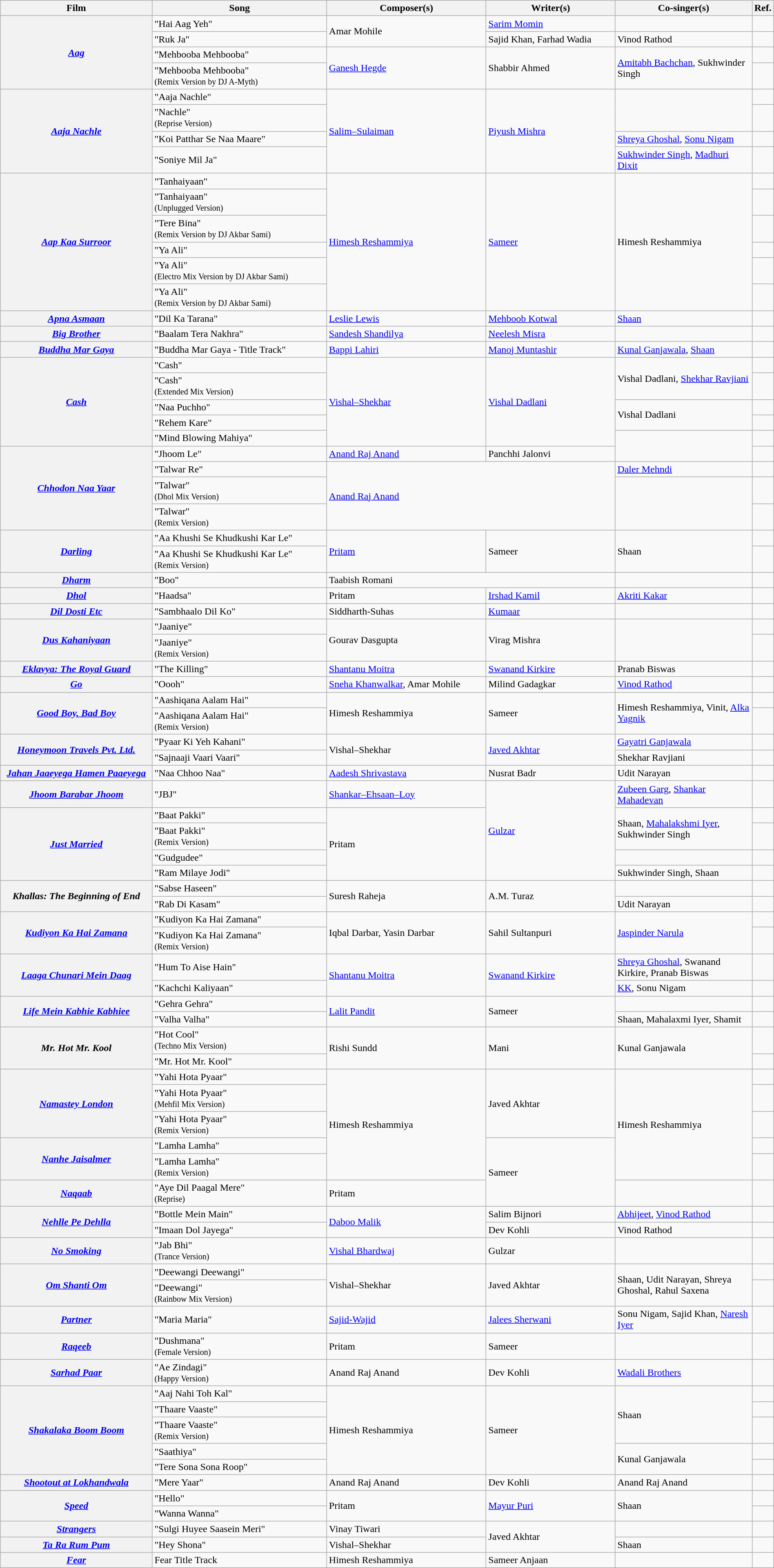<table class="wikitable plainrowheaders" width="100%" textcolor:#000;">
<tr>
<th scope="col" width=20%><strong>Film</strong></th>
<th scope="col" width=23%><strong>Song</strong></th>
<th scope="col" width=21%><strong>Composer(s)</strong></th>
<th scope="col" width=17%><strong>Writer(s)</strong></th>
<th scope="col" width=18%><strong>Co-singer(s)</strong></th>
<th scope="col" width=1%><strong>Ref.</strong></th>
</tr>
<tr>
<th scope="row" rowspan="4"><em><a href='#'>Aag</a></em></th>
<td>"Hai Aag Yeh"</td>
<td rowspan="2">Amar Mohile</td>
<td><a href='#'>Sarim Momin</a></td>
<td></td>
<td></td>
</tr>
<tr>
<td>"Ruk Ja"</td>
<td>Sajid Khan, Farhad Wadia</td>
<td>Vinod Rathod</td>
<td></td>
</tr>
<tr>
<td>"Mehbooba Mehbooba"</td>
<td rowspan="2"><a href='#'>Ganesh Hegde</a></td>
<td rowspan="2">Shabbir Ahmed</td>
<td rowspan="2"><a href='#'>Amitabh Bachchan</a>, Sukhwinder Singh</td>
<td></td>
</tr>
<tr>
<td>"Mehbooba Mehbooba"<br><small>(Remix Version by DJ A-Myth)</small></td>
<td></td>
</tr>
<tr>
<th scope="row" rowspan="4"><em><a href='#'>Aaja Nachle</a></em></th>
<td>"Aaja Nachle"</td>
<td rowspan="4"><a href='#'>Salim–Sulaiman</a></td>
<td rowspan="4"><a href='#'>Piyush Mishra</a></td>
<td rowspan="2"></td>
<td></td>
</tr>
<tr>
<td>"Nachle"<br><small>(Reprise Version)</small></td>
<td></td>
</tr>
<tr>
<td>"Koi Patthar Se Naa Maare"</td>
<td><a href='#'>Shreya Ghoshal</a>, <a href='#'>Sonu Nigam</a></td>
<td></td>
</tr>
<tr>
<td>"Soniye Mil Ja"</td>
<td><a href='#'>Sukhwinder Singh</a>, <a href='#'>Madhuri Dixit</a></td>
<td></td>
</tr>
<tr>
<th scope="row" rowspan="6"><em><a href='#'>Aap Kaa Surroor</a></em></th>
<td>"Tanhaiyaan"</td>
<td rowspan="6"><a href='#'>Himesh Reshammiya</a></td>
<td rowspan="6"><a href='#'>Sameer</a></td>
<td rowspan="6">Himesh Reshammiya</td>
<td></td>
</tr>
<tr>
<td>"Tanhaiyaan"<br><small>(Unplugged Version)</small></td>
<td></td>
</tr>
<tr>
<td>"Tere Bina"<br><small>(Remix Version by DJ Akbar Sami)</small></td>
<td></td>
</tr>
<tr>
<td>"Ya Ali"</td>
<td></td>
</tr>
<tr>
<td>"Ya Ali"<br><small>(Electro Mix Version by DJ Akbar Sami)</small></td>
<td></td>
</tr>
<tr>
<td>"Ya Ali"<br><small>(Remix Version by DJ Akbar Sami)</small></td>
<td></td>
</tr>
<tr>
<th scope="row"><em><a href='#'>Apna Asmaan</a></em></th>
<td>"Dil Ka Tarana"</td>
<td><a href='#'>Leslie Lewis</a></td>
<td><a href='#'>Mehboob Kotwal</a></td>
<td><a href='#'>Shaan</a></td>
<td></td>
</tr>
<tr>
<th scope="row"><em><a href='#'>Big Brother</a></em></th>
<td>"Baalam Tera Nakhra"</td>
<td><a href='#'>Sandesh Shandilya</a></td>
<td><a href='#'>Neelesh Misra</a></td>
<td></td>
<td></td>
</tr>
<tr>
<th scope="row"><em><a href='#'>Buddha Mar Gaya</a></em></th>
<td>"Buddha Mar Gaya - Title Track"</td>
<td><a href='#'>Bappi Lahiri</a></td>
<td><a href='#'>Manoj Muntashir</a></td>
<td><a href='#'>Kunal Ganjawala</a>, <a href='#'>Shaan</a></td>
<td></td>
</tr>
<tr>
<th scope="row" rowspan="5"><em><a href='#'>Cash</a></em></th>
<td>"Cash"</td>
<td rowspan="5"><a href='#'>Vishal–Shekhar</a></td>
<td rowspan="5"><a href='#'>Vishal Dadlani</a></td>
<td rowspan="2">Vishal Dadlani, <a href='#'>Shekhar Ravjiani</a></td>
<td></td>
</tr>
<tr>
<td>"Cash"<br><small>(Extended Mix Version)</small></td>
<td></td>
</tr>
<tr>
<td>"Naa Puchho"</td>
<td rowspan="2">Vishal Dadlani</td>
<td></td>
</tr>
<tr>
<td>"Rehem Kare"</td>
<td></td>
</tr>
<tr>
<td>"Mind Blowing Mahiya"</td>
<td rowspan="2"></td>
<td></td>
</tr>
<tr>
<th scope="row" rowspan="4"><em><a href='#'>Chhodon Naa Yaar</a></em></th>
<td>"Jhoom Le"</td>
<td><a href='#'>Anand Raj Anand</a></td>
<td>Panchhi Jalonvi</td>
<td></td>
</tr>
<tr>
<td>"Talwar Re"</td>
<td colspan="2" rowspan="3"><a href='#'>Anand Raj Anand</a></td>
<td><a href='#'>Daler Mehndi</a></td>
<td></td>
</tr>
<tr>
<td>"Talwar"<br><small>(Dhol Mix Version)</small></td>
<td rowspan="2"></td>
<td></td>
</tr>
<tr>
<td>"Talwar"<br><small>(Remix Version)</small></td>
<td></td>
</tr>
<tr>
<th scope="row" rowspan="2"><em><a href='#'>Darling</a></em></th>
<td>"Aa Khushi Se Khudkushi Kar Le"</td>
<td rowspan="2"><a href='#'>Pritam</a></td>
<td rowspan="2">Sameer</td>
<td rowspan="2">Shaan</td>
<td></td>
</tr>
<tr>
<td>"Aa Khushi Se Khudkushi Kar Le"<br><small>(Remix Version)</small></td>
<td></td>
</tr>
<tr>
<th scope="row"><em><a href='#'>Dharm</a></em></th>
<td>"Boo"</td>
<td colspan="2">Taabish Romani</td>
<td></td>
<td></td>
</tr>
<tr>
<th scope="row"><em><a href='#'>Dhol</a></em></th>
<td>"Haadsa"</td>
<td>Pritam</td>
<td><a href='#'>Irshad Kamil</a></td>
<td><a href='#'>Akriti Kakar</a></td>
<td></td>
</tr>
<tr>
<th scope="row"><em><a href='#'>Dil Dosti Etc</a></em></th>
<td>"Sambhaalo Dil Ko"</td>
<td>Siddharth-Suhas</td>
<td><a href='#'>Kumaar</a></td>
<td></td>
<td></td>
</tr>
<tr>
<th scope="row" rowspan="2"><em><a href='#'>Dus Kahaniyaan</a></em></th>
<td>"Jaaniye"</td>
<td rowspan="2">Gourav Dasgupta</td>
<td rowspan="2">Virag Mishra</td>
<td rowspan="2"></td>
<td></td>
</tr>
<tr>
<td>"Jaaniye"<br><small>(Remix Version)</small></td>
<td></td>
</tr>
<tr>
<th scope="row"><em><a href='#'>Eklavya: The Royal Guard </a></em></th>
<td>"The Killing"</td>
<td><a href='#'>Shantanu Moitra</a></td>
<td><a href='#'>Swanand Kirkire</a></td>
<td>Pranab Biswas</td>
<td></td>
</tr>
<tr>
<th scope="row"><em><a href='#'>Go</a></em></th>
<td>"Oooh"</td>
<td><a href='#'>Sneha Khanwalkar</a>, Amar Mohile</td>
<td>Milind Gadagkar</td>
<td><a href='#'>Vinod Rathod</a></td>
<td></td>
</tr>
<tr>
<th scope="row" rowspan="2"><em><a href='#'>Good Boy, Bad Boy</a></em></th>
<td>"Aashiqana Aalam Hai"</td>
<td rowspan="2">Himesh Reshammiya</td>
<td rowspan="2">Sameer</td>
<td rowspan="2">Himesh Reshammiya, Vinit, <a href='#'>Alka Yagnik</a></td>
<td></td>
</tr>
<tr>
<td>"Aashiqana Aalam Hai"<br><small>(Remix Version)</small></td>
<td></td>
</tr>
<tr>
<th scope="row" rowspan="2"><em><a href='#'>Honeymoon Travels Pvt. Ltd.</a></em></th>
<td>"Pyaar Ki Yeh Kahani"</td>
<td rowspan="2">Vishal–Shekhar</td>
<td rowspan="2"><a href='#'>Javed Akhtar</a></td>
<td><a href='#'>Gayatri Ganjawala</a></td>
<td></td>
</tr>
<tr>
<td>"Sajnaaji Vaari Vaari"</td>
<td>Shekhar Ravjiani</td>
<td></td>
</tr>
<tr>
<th scope="row"><em><a href='#'>Jahan Jaaeyega Hamen Paaeyega</a></em></th>
<td>"Naa Chhoo Naa"</td>
<td><a href='#'>Aadesh Shrivastava</a></td>
<td>Nusrat Badr</td>
<td>Udit Narayan</td>
<td></td>
</tr>
<tr>
<th scope="row"><em><a href='#'>Jhoom Barabar Jhoom</a></em></th>
<td>"JBJ"</td>
<td><a href='#'>Shankar–Ehsaan–Loy</a></td>
<td rowspan="5"><a href='#'>Gulzar</a></td>
<td><a href='#'>Zubeen Garg</a>, <a href='#'>Shankar Mahadevan</a></td>
<td></td>
</tr>
<tr>
<th scope="row" rowspan="4"><em><a href='#'>Just Married</a></em></th>
<td>"Baat Pakki"</td>
<td rowspan="4">Pritam</td>
<td rowspan="2">Shaan, <a href='#'>Mahalakshmi Iyer</a>, Sukhwinder Singh</td>
<td></td>
</tr>
<tr>
<td>"Baat Pakki"<br><small>(Remix Version)</small></td>
<td></td>
</tr>
<tr>
<td>"Gudgudee"</td>
<td></td>
<td></td>
</tr>
<tr>
<td>"Ram Milaye Jodi"</td>
<td>Sukhwinder Singh, Shaan</td>
<td></td>
</tr>
<tr>
<th scope="row" rowspan="2"><em>Khallas: The Beginning of End</em></th>
<td>"Sabse Haseen"</td>
<td rowspan="2">Suresh Raheja</td>
<td rowspan="2">A.M. Turaz</td>
<td></td>
<td></td>
</tr>
<tr>
<td>"Rab Di Kasam"</td>
<td>Udit Narayan</td>
<td></td>
</tr>
<tr>
<th scope="row" rowspan="2"><em><a href='#'>Kudiyon Ka Hai Zamana</a></em></th>
<td>"Kudiyon Ka Hai Zamana"</td>
<td rowspan="2">Iqbal Darbar, Yasin Darbar</td>
<td rowspan="2">Sahil Sultanpuri</td>
<td rowspan="2"><a href='#'>Jaspinder Narula</a></td>
<td></td>
</tr>
<tr>
<td>"Kudiyon Ka Hai Zamana"<br><small>(Remix Version)</small></td>
<td></td>
</tr>
<tr>
<th scope="row" rowspan="2"><em><a href='#'>Laaga Chunari Mein Daag</a></em></th>
<td>"Hum To Aise Hain"</td>
<td rowspan="2"><a href='#'>Shantanu Moitra</a></td>
<td rowspan="2"><a href='#'>Swanand Kirkire</a></td>
<td><a href='#'>Shreya Ghoshal</a>, Swanand Kirkire, Pranab Biswas</td>
<td></td>
</tr>
<tr>
<td>"Kachchi Kaliyaan"</td>
<td><a href='#'>KK</a>, Sonu Nigam</td>
<td></td>
</tr>
<tr>
<th scope="row" rowspan=2><em><a href='#'>Life Mein Kabhie Kabhiee</a></em></th>
<td>"Gehra Gehra"</td>
<td rowspan=2><a href='#'>Lalit Pandit</a></td>
<td rowspan=2>Sameer</td>
<td></td>
<td></td>
</tr>
<tr>
<td>"Valha Valha"</td>
<td>Shaan, Mahalaxmi Iyer, Shamit</td>
<td></td>
</tr>
<tr>
<th scope="row" rowspan="2"><em>Mr. Hot Mr. Kool</em></th>
<td>"Hot Cool"<br><small>(Techno Mix Version)</small></td>
<td rowspan="2">Rishi Sundd</td>
<td rowspan="2">Mani</td>
<td rowspan="2">Kunal Ganjawala</td>
<td></td>
</tr>
<tr>
<td>"Mr. Hot Mr. Kool"</td>
<td></td>
</tr>
<tr>
<th scope="row" rowspan="3"><em><a href='#'>Namastey London</a></em></th>
<td>"Yahi Hota Pyaar"</td>
<td rowspan="5">Himesh Reshammiya</td>
<td rowspan="3">Javed Akhtar</td>
<td rowspan="5">Himesh Reshammiya</td>
<td></td>
</tr>
<tr>
<td>"Yahi Hota Pyaar"<br><small>(Mehfil Mix Version)</small></td>
<td></td>
</tr>
<tr>
<td>"Yahi Hota Pyaar"<br><small>(Remix Version)</small></td>
<td></td>
</tr>
<tr>
<th scope="row" rowspan="2"><em><a href='#'>Nanhe Jaisalmer</a></em></th>
<td>"Lamha Lamha"</td>
<td rowspan="3">Sameer</td>
<td></td>
</tr>
<tr>
<td>"Lamha Lamha"<br><small>(Remix Version)</small></td>
<td></td>
</tr>
<tr>
<th scope="row"><em><a href='#'>Naqaab</a></em></th>
<td>"Aye Dil Paagal Mere"<br><small>(Reprise)</small></td>
<td>Pritam</td>
<td></td>
<td></td>
</tr>
<tr>
<th scope="row" rowspan="2"><em><a href='#'>Nehlle Pe Dehlla</a></em></th>
<td>"Bottle Mein Main"</td>
<td rowspan="2"><a href='#'>Daboo Malik</a></td>
<td>Salim Bijnori</td>
<td><a href='#'>Abhijeet</a>, <a href='#'>Vinod Rathod</a></td>
<td></td>
</tr>
<tr>
<td>"Imaan Dol Jayega"</td>
<td>Dev Kohli</td>
<td>Vinod Rathod</td>
<td></td>
</tr>
<tr>
<th scope="row"><em><a href='#'>No Smoking</a></em></th>
<td>"Jab Bhi"<br><small>(Trance Version)</small></td>
<td><a href='#'>Vishal Bhardwaj</a></td>
<td>Gulzar</td>
<td></td>
<td></td>
</tr>
<tr>
<th scope="row" rowspan="2"><em><a href='#'>Om Shanti Om</a></em></th>
<td>"Deewangi Deewangi"</td>
<td rowspan="2">Vishal–Shekhar</td>
<td rowspan="2">Javed Akhtar</td>
<td rowspan="2">Shaan, Udit Narayan, Shreya Ghoshal, Rahul Saxena</td>
<td></td>
</tr>
<tr>
<td>"Deewangi"<br><small>(Rainbow Mix Version)</small></td>
<td></td>
</tr>
<tr>
<th scope="row"><em><a href='#'>Partner</a></em></th>
<td>"Maria Maria"</td>
<td><a href='#'>Sajid-Wajid</a></td>
<td><a href='#'>Jalees Sherwani</a></td>
<td>Sonu Nigam, Sajid Khan, <a href='#'>Naresh Iyer</a></td>
<td></td>
</tr>
<tr>
<th scope="row"><em><a href='#'>Raqeeb</a></em></th>
<td>"Dushmana"<br><small>(Female Version)</small></td>
<td>Pritam</td>
<td>Sameer</td>
<td></td>
<td></td>
</tr>
<tr>
<th scope="row"><em><a href='#'>Sarhad Paar</a></em></th>
<td>"Ae Zindagi"<br><small>(Happy Version)</small></td>
<td>Anand Raj Anand</td>
<td>Dev Kohli</td>
<td><a href='#'>Wadali Brothers</a></td>
<td></td>
</tr>
<tr>
<th scope="row" rowspan="5"><em><a href='#'>Shakalaka Boom Boom</a></em></th>
<td>"Aaj Nahi Toh Kal"</td>
<td rowspan="5">Himesh Reshammiya</td>
<td rowspan="5">Sameer</td>
<td rowspan="3">Shaan</td>
<td></td>
</tr>
<tr>
<td>"Thaare Vaaste"</td>
<td></td>
</tr>
<tr>
<td>"Thaare Vaaste"<br><small>(Remix Version)</small></td>
<td></td>
</tr>
<tr>
<td>"Saathiya"</td>
<td rowspan="2">Kunal Ganjawala</td>
<td></td>
</tr>
<tr>
<td>"Tere Sona Sona Roop"</td>
<td></td>
</tr>
<tr>
<th scope="row"><em><a href='#'>Shootout at Lokhandwala</a></em></th>
<td>"Mere Yaar"</td>
<td>Anand Raj Anand</td>
<td>Dev Kohli</td>
<td>Anand Raj Anand</td>
<td></td>
</tr>
<tr>
<th scope="row" rowspan="2"><em><a href='#'>Speed</a></em></th>
<td>"Hello"</td>
<td rowspan="2">Pritam</td>
<td rowspan="2"><a href='#'>Mayur Puri</a></td>
<td rowspan="2">Shaan</td>
<td></td>
</tr>
<tr>
<td>"Wanna Wanna"</td>
<td></td>
</tr>
<tr>
<th scope="row"><em><a href='#'>Strangers</a></em></th>
<td>"Sulgi Huyee Saasein Meri"</td>
<td>Vinay Tiwari</td>
<td rowspan="2">Javed Akhtar</td>
<td></td>
<td></td>
</tr>
<tr>
<th scope="row"><em><a href='#'>Ta Ra Rum Pum</a></em></th>
<td>"Hey Shona"</td>
<td>Vishal–Shekhar</td>
<td>Shaan</td>
<td></td>
</tr>
<tr>
<th scope="row"><em><a href='#'>Fear</a></em></th>
<td>Fear Title Track</td>
<td>Himesh Reshammiya</td>
<td>Sameer Anjaan</td>
<td></td>
</tr>
</table>
